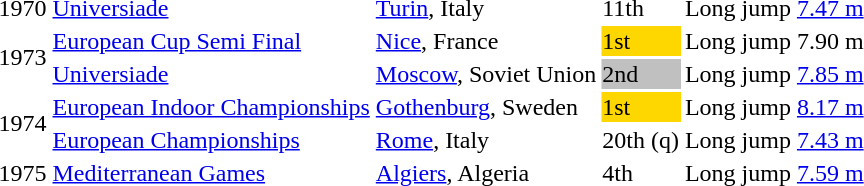<table>
<tr>
<td>1970</td>
<td><a href='#'>Universiade</a></td>
<td><a href='#'>Turin</a>, Italy</td>
<td>11th</td>
<td>Long jump</td>
<td><a href='#'>7.47 m</a></td>
</tr>
<tr>
<td rowspan=2>1973</td>
<td><a href='#'>European Cup Semi Final</a></td>
<td><a href='#'>Nice</a>, France</td>
<td bgcolor=gold>1st</td>
<td>Long jump</td>
<td>7.90 m</td>
</tr>
<tr>
<td><a href='#'>Universiade</a></td>
<td><a href='#'>Moscow</a>, Soviet Union</td>
<td bgcolor=silver>2nd</td>
<td>Long jump</td>
<td><a href='#'>7.85 m</a></td>
</tr>
<tr>
<td rowspan=2>1974</td>
<td><a href='#'>European Indoor Championships</a></td>
<td><a href='#'>Gothenburg</a>, Sweden</td>
<td bgcolor=gold>1st</td>
<td>Long jump</td>
<td><a href='#'>8.17 m</a></td>
</tr>
<tr>
<td><a href='#'>European Championships</a></td>
<td><a href='#'>Rome</a>, Italy</td>
<td>20th (q)</td>
<td>Long jump</td>
<td><a href='#'>7.43 m</a></td>
</tr>
<tr>
<td>1975</td>
<td><a href='#'>Mediterranean Games</a></td>
<td><a href='#'>Algiers</a>, Algeria</td>
<td>4th</td>
<td>Long jump</td>
<td><a href='#'>7.59 m</a></td>
</tr>
</table>
